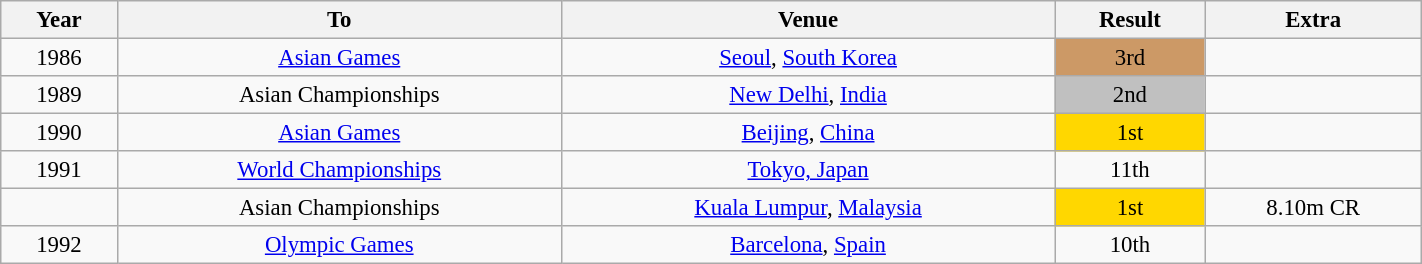<table class="wikitable" style=" text-align:center; font-size:95%;" width="75%">
<tr>
<th>Year</th>
<th>To</th>
<th>Venue</th>
<th>Result</th>
<th>Extra</th>
</tr>
<tr>
<td>1986</td>
<td><a href='#'>Asian Games</a></td>
<td><a href='#'>Seoul</a>, <a href='#'>South Korea</a></td>
<td bgcolor="cc9966" align="center">3rd</td>
<td></td>
</tr>
<tr>
<td>1989</td>
<td>Asian Championships</td>
<td><a href='#'>New Delhi</a>, <a href='#'>India</a></td>
<td bgcolor="silver" align="center">2nd</td>
<td></td>
</tr>
<tr>
<td>1990</td>
<td><a href='#'>Asian Games</a></td>
<td><a href='#'>Beijing</a>, <a href='#'>China</a></td>
<td bgcolor="gold" align="center">1st</td>
<td></td>
</tr>
<tr>
<td>1991</td>
<td><a href='#'>World Championships</a></td>
<td><a href='#'>Tokyo, Japan</a></td>
<td align="center">11th</td>
<td></td>
</tr>
<tr>
<td></td>
<td>Asian Championships</td>
<td><a href='#'>Kuala Lumpur</a>, <a href='#'>Malaysia</a></td>
<td bgcolor="gold" align="center">1st</td>
<td>8.10m CR</td>
</tr>
<tr>
<td>1992</td>
<td><a href='#'>Olympic Games</a></td>
<td><a href='#'>Barcelona</a>, <a href='#'>Spain</a></td>
<td align="center">10th</td>
<td></td>
</tr>
</table>
